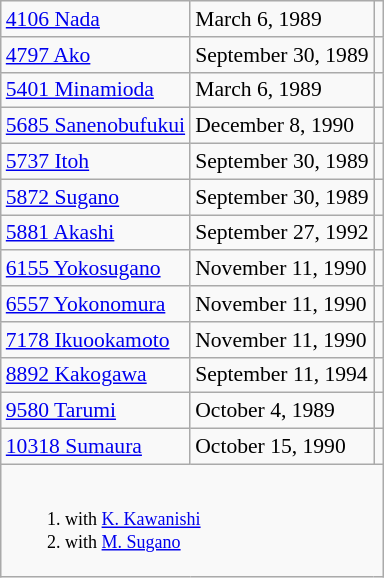<table class="wikitable floatright" style="font-size: 0.9em;">
<tr>
<td><a href='#'>4106 Nada</a></td>
<td>March 6, 1989</td>
<td></td>
</tr>
<tr>
<td><a href='#'>4797 Ako</a></td>
<td>September 30, 1989</td>
<td></td>
</tr>
<tr>
<td><a href='#'>5401 Minamioda</a></td>
<td>March 6, 1989</td>
<td></td>
</tr>
<tr>
<td><a href='#'>5685 Sanenobufukui</a></td>
<td>December 8, 1990</td>
<td></td>
</tr>
<tr>
<td><a href='#'>5737 Itoh</a></td>
<td>September 30, 1989</td>
<td></td>
</tr>
<tr>
<td><a href='#'>5872 Sugano</a></td>
<td>September 30, 1989</td>
<td></td>
</tr>
<tr>
<td><a href='#'>5881 Akashi</a></td>
<td>September 27, 1992</td>
<td></td>
</tr>
<tr>
<td><a href='#'>6155 Yokosugano</a></td>
<td>November 11, 1990</td>
<td></td>
</tr>
<tr>
<td><a href='#'>6557 Yokonomura</a></td>
<td>November 11, 1990</td>
<td></td>
</tr>
<tr>
<td><a href='#'>7178 Ikuookamoto</a></td>
<td>November 11, 1990</td>
<td></td>
</tr>
<tr>
<td><a href='#'>8892 Kakogawa</a></td>
<td>September 11, 1994</td>
<td></td>
</tr>
<tr>
<td><a href='#'>9580 Tarumi</a></td>
<td>October 4, 1989</td>
<td></td>
</tr>
<tr>
<td><a href='#'>10318 Sumaura</a></td>
<td>October 15, 1990</td>
<td></td>
</tr>
<tr>
<td colspan=3 style="font-size: smaller;"><br><ol><li> with <a href='#'>K. Kawanishi</a></li><li> with <a href='#'>M. Sugano</a></li></ol></td>
</tr>
</table>
